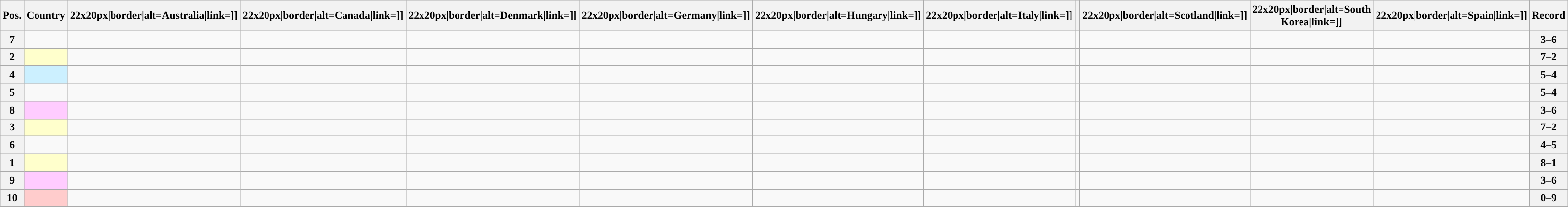<table class="wikitable sortable nowrap" style="text-align:center; font-size:0.9em">
<tr>
<th>Pos.</th>
<th>Country</th>
<th [[Image:>22x20px|border|alt=Australia|link=]]</th>
<th [[Image:>22x20px|border|alt=Canada|link=]]</th>
<th [[Image:>22x20px|border|alt=Denmark|link=]]</th>
<th [[Image:>22x20px|border|alt=Germany|link=]]</th>
<th [[Image:>22x20px|border|alt=Hungary|link=]]</th>
<th [[Image:>22x20px|border|alt=Italy|link=]]</th>
<th></th>
<th [[Image:>22x20px|border|alt=Scotland|link=]]</th>
<th [[Image:>22x20px|border|alt=South Korea|link=]]</th>
<th [[Image:>22x20px|border|alt=Spain|link=]]</th>
<th>Record</th>
</tr>
<tr>
<th>7</th>
<td style="text-align:left;"></td>
<td></td>
<td></td>
<td></td>
<td></td>
<td></td>
<td></td>
<td></td>
<td></td>
<td></td>
<td></td>
<th>3–6</th>
</tr>
<tr>
<th>2</th>
<td style="text-align:left; background:#ffffcc;"></td>
<td></td>
<td></td>
<td></td>
<td></td>
<td></td>
<td></td>
<td></td>
<td></td>
<td></td>
<td></td>
<th>7–2</th>
</tr>
<tr>
<th>4</th>
<td style="text-align:left; background:#ccf0ff"></td>
<td></td>
<td></td>
<td></td>
<td></td>
<td></td>
<td></td>
<td></td>
<td></td>
<td></td>
<td></td>
<th>5–4</th>
</tr>
<tr>
<th>5</th>
<td style="text-align:left;"></td>
<td></td>
<td></td>
<td></td>
<td></td>
<td></td>
<td></td>
<td></td>
<td></td>
<td></td>
<td></td>
<th>5–4</th>
</tr>
<tr>
<th>8</th>
<td style="text-align:left; background:#fcf;"></td>
<td></td>
<td></td>
<td></td>
<td></td>
<td></td>
<td></td>
<td></td>
<td></td>
<td></td>
<td></td>
<th>3–6</th>
</tr>
<tr>
<th>3</th>
<td style="text-align:left; background:#ffffcc;"></td>
<td></td>
<td></td>
<td></td>
<td></td>
<td></td>
<td></td>
<td></td>
<td></td>
<td></td>
<td></td>
<th>7–2</th>
</tr>
<tr>
<th>6</th>
<td style="text-align:left;"> </td>
<td></td>
<td></td>
<td></td>
<td></td>
<td></td>
<td></td>
<td></td>
<td></td>
<td></td>
<td></td>
<th>4–5</th>
</tr>
<tr>
<th>1</th>
<td style="text-align:left; background:#ffffcc;"></td>
<td></td>
<td></td>
<td></td>
<td></td>
<td></td>
<td></td>
<td></td>
<td></td>
<td></td>
<td></td>
<th>8–1</th>
</tr>
<tr>
<th>9</th>
<td style="text-align:left; background:#fcf;"></td>
<td></td>
<td></td>
<td></td>
<td></td>
<td></td>
<td></td>
<td></td>
<td></td>
<td></td>
<td></td>
<th>3–6</th>
</tr>
<tr>
<th>10</th>
<td style="text-align:left; background:#fcc;"></td>
<td></td>
<td></td>
<td></td>
<td></td>
<td></td>
<td></td>
<td></td>
<td></td>
<td></td>
<td></td>
<th>0–9</th>
</tr>
<tr>
</tr>
</table>
